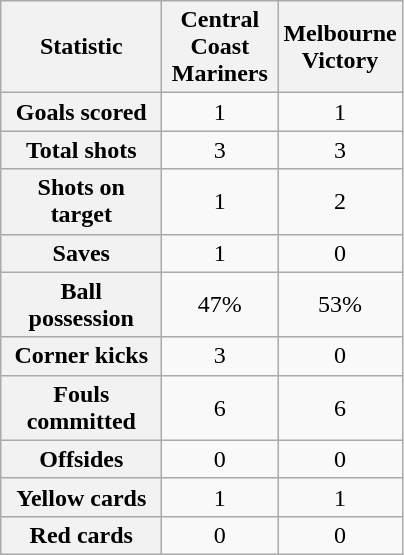<table class="wikitable plainrowheaders" style="text-align:center">
<tr>
<th scope="col" style="width:100px">Statistic</th>
<th scope="col" style="width:70px">Central Coast Mariners</th>
<th scope="col" style="width:70px">Melbourne Victory</th>
</tr>
<tr>
<th scope=row>Goals scored</th>
<td>1</td>
<td>1</td>
</tr>
<tr>
<th scope=row>Total shots</th>
<td>3</td>
<td>3</td>
</tr>
<tr>
<th scope=row>Shots on target</th>
<td>1</td>
<td>2</td>
</tr>
<tr>
<th scope=row>Saves</th>
<td>1</td>
<td>0</td>
</tr>
<tr>
<th scope=row>Ball possession</th>
<td>47%</td>
<td>53%</td>
</tr>
<tr>
<th scope=row>Corner kicks</th>
<td>3</td>
<td>0</td>
</tr>
<tr>
<th scope=row>Fouls committed</th>
<td>6</td>
<td>6</td>
</tr>
<tr>
<th scope=row>Offsides</th>
<td>0</td>
<td>0</td>
</tr>
<tr>
<th scope=row>Yellow cards</th>
<td>1</td>
<td>1</td>
</tr>
<tr>
<th scope=row>Red cards</th>
<td>0</td>
<td>0</td>
</tr>
</table>
